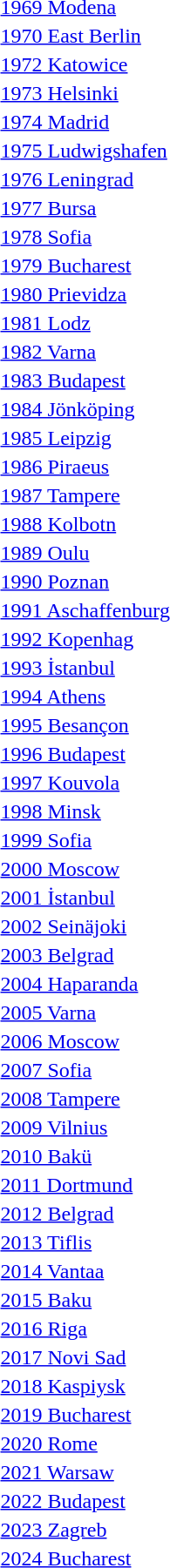<table>
<tr>
<td><a href='#'>1969 Modena</a></td>
<td></td>
<td></td>
<td></td>
</tr>
<tr>
<td><a href='#'>1970 East Berlin</a></td>
<td></td>
<td></td>
<td></td>
</tr>
<tr>
<td><a href='#'>1972 Katowice</a></td>
<td></td>
<td></td>
<td></td>
</tr>
<tr>
<td><a href='#'>1973 Helsinki</a></td>
<td></td>
<td></td>
<td></td>
</tr>
<tr>
<td><a href='#'>1974 Madrid</a></td>
<td></td>
<td></td>
<td></td>
</tr>
<tr>
<td><a href='#'>1975 Ludwigshafen</a></td>
<td></td>
<td></td>
<td></td>
</tr>
<tr>
<td><a href='#'>1976 Leningrad</a></td>
<td></td>
<td></td>
<td></td>
</tr>
<tr>
<td><a href='#'>1977 Bursa</a></td>
<td></td>
<td></td>
<td></td>
</tr>
<tr>
<td><a href='#'>1978 Sofia</a></td>
<td></td>
<td></td>
<td></td>
</tr>
<tr>
<td><a href='#'>1979 Bucharest</a></td>
<td></td>
<td></td>
<td></td>
</tr>
<tr>
<td><a href='#'>1980 Prievidza</a></td>
<td></td>
<td></td>
<td></td>
</tr>
<tr>
<td><a href='#'>1981 Lodz</a></td>
<td></td>
<td></td>
<td></td>
</tr>
<tr>
<td><a href='#'>1982 Varna</a></td>
<td></td>
<td></td>
<td></td>
</tr>
<tr>
<td><a href='#'>1983 Budapest</a></td>
<td></td>
<td></td>
<td></td>
</tr>
<tr>
<td><a href='#'>1984 Jönköping</a></td>
<td></td>
<td></td>
<td></td>
</tr>
<tr>
<td><a href='#'>1985 Leipzig</a></td>
<td></td>
<td></td>
<td></td>
</tr>
<tr>
<td><a href='#'>1986 Piraeus</a></td>
<td></td>
<td></td>
<td></td>
</tr>
<tr>
<td><a href='#'>1987 Tampere</a></td>
<td></td>
<td></td>
<td></td>
</tr>
<tr>
<td><a href='#'>1988 Kolbotn</a></td>
<td></td>
<td></td>
<td></td>
</tr>
<tr>
<td><a href='#'>1989 Oulu</a></td>
<td></td>
<td></td>
<td></td>
</tr>
<tr>
<td><a href='#'>1990 Poznan</a></td>
<td></td>
<td></td>
<td></td>
</tr>
<tr>
<td><a href='#'>1991 Aschaffenburg</a></td>
<td></td>
<td></td>
<td></td>
</tr>
<tr>
<td><a href='#'>1992 Kopenhag</a></td>
<td></td>
<td></td>
<td></td>
</tr>
<tr>
<td><a href='#'>1993 İstanbul</a></td>
<td></td>
<td></td>
<td></td>
</tr>
<tr>
<td><a href='#'>1994 Athens</a></td>
<td></td>
<td></td>
<td></td>
</tr>
<tr>
<td><a href='#'>1995 Besançon</a></td>
<td></td>
<td></td>
<td></td>
</tr>
<tr>
<td><a href='#'>1996 Budapest</a></td>
<td></td>
<td></td>
<td></td>
</tr>
<tr>
<td><a href='#'>1997 Kouvola</a></td>
<td></td>
<td></td>
<td></td>
</tr>
<tr>
<td><a href='#'>1998 Minsk</a></td>
<td></td>
<td></td>
<td></td>
</tr>
<tr>
<td><a href='#'>1999 Sofia</a></td>
<td></td>
<td></td>
<td></td>
</tr>
<tr>
<td><a href='#'>2000 Moscow</a></td>
<td></td>
<td></td>
<td></td>
</tr>
<tr>
<td><a href='#'>2001 İstanbul</a></td>
<td></td>
<td></td>
<td></td>
</tr>
<tr>
<td><a href='#'>2002 Seinäjoki</a></td>
<td></td>
<td></td>
<td></td>
</tr>
<tr>
<td><a href='#'>2003 Belgrad</a></td>
<td></td>
<td></td>
<td></td>
</tr>
<tr>
<td><a href='#'>2004 Haparanda</a></td>
<td></td>
<td></td>
<td></td>
</tr>
<tr>
<td rowspan=2><a href='#'>2005 Varna</a></td>
<td rowspan=2></td>
<td rowspan=2></td>
<td></td>
</tr>
<tr>
<td></td>
</tr>
<tr>
<td rowspan=2><a href='#'>2006 Moscow</a></td>
<td rowspan=2></td>
<td rowspan=2></td>
<td></td>
</tr>
<tr>
<td></td>
</tr>
<tr>
<td rowspan=2><a href='#'>2007 Sofia</a></td>
<td rowspan=2></td>
<td rowspan=2></td>
<td></td>
</tr>
<tr>
<td></td>
</tr>
<tr>
<td rowspan=2><a href='#'>2008 Tampere</a></td>
<td rowspan=2></td>
<td rowspan=2></td>
<td></td>
</tr>
<tr>
<td></td>
</tr>
<tr>
<td rowspan=2><a href='#'>2009 Vilnius</a></td>
<td rowspan=2></td>
<td rowspan=2></td>
<td></td>
</tr>
<tr>
<td></td>
</tr>
<tr>
<td rowspan=2><a href='#'>2010 Bakü</a></td>
<td rowspan=2></td>
<td rowspan=2></td>
<td></td>
</tr>
<tr>
<td></td>
</tr>
<tr>
<td rowspan=2><a href='#'>2011 Dortmund</a></td>
<td rowspan=2></td>
<td rowspan=2></td>
<td></td>
</tr>
<tr>
<td></td>
</tr>
<tr>
<td rowspan=2><a href='#'>2012 Belgrad</a></td>
<td rowspan=2></td>
<td rowspan=2></td>
<td></td>
</tr>
<tr>
<td></td>
</tr>
<tr>
<td rowspan=2><a href='#'>2013 Tiflis</a></td>
<td rowspan=2></td>
<td rowspan=2></td>
<td></td>
</tr>
<tr>
<td></td>
</tr>
<tr>
<td rowspan=2><a href='#'>2014 Vantaa</a></td>
<td rowspan=2></td>
<td rowspan=2></td>
<td></td>
</tr>
<tr>
<td></td>
</tr>
<tr>
<td rowspan=2><a href='#'>2015 Baku</a></td>
<td rowspan=2></td>
<td rowspan=2></td>
<td></td>
</tr>
<tr>
<td></td>
</tr>
<tr>
<td rowspan=2><a href='#'>2016 Riga</a></td>
<td rowspan=2></td>
<td rowspan=2></td>
<td></td>
</tr>
<tr>
<td></td>
</tr>
<tr>
<td rowspan=2><a href='#'>2017 Novi Sad</a></td>
<td rowspan=2></td>
<td rowspan=2></td>
<td></td>
</tr>
<tr>
<td></td>
</tr>
<tr>
<td rowspan=2><a href='#'>2018 Kaspiysk</a></td>
<td rowspan=2></td>
<td rowspan=2></td>
<td></td>
</tr>
<tr>
<td></td>
</tr>
<tr>
<td rowspan=2><a href='#'>2019 Bucharest</a></td>
<td rowspan=2></td>
<td rowspan=2></td>
<td></td>
</tr>
<tr>
<td></td>
</tr>
<tr>
<td rowspan=2><a href='#'>2020 Rome</a></td>
<td rowspan=2></td>
<td rowspan=2></td>
<td></td>
</tr>
<tr>
<td></td>
</tr>
<tr>
<td rowspan=2><a href='#'>2021 Warsaw</a></td>
<td rowspan=2></td>
<td rowspan=2></td>
<td></td>
</tr>
<tr>
<td></td>
</tr>
<tr>
<td rowspan=2><a href='#'>2022 Budapest</a></td>
<td rowspan=2></td>
<td rowspan=2></td>
<td></td>
</tr>
<tr>
<td></td>
</tr>
<tr>
<td rowspan=2><a href='#'>2023 Zagreb</a></td>
<td rowspan=2></td>
<td rowspan=2></td>
<td></td>
</tr>
<tr>
<td></td>
</tr>
<tr>
<td rowspan=2><a href='#'>2024 Bucharest</a></td>
<td rowspan=2></td>
<td rowspan=2></td>
<td></td>
</tr>
<tr>
<td></td>
</tr>
</table>
